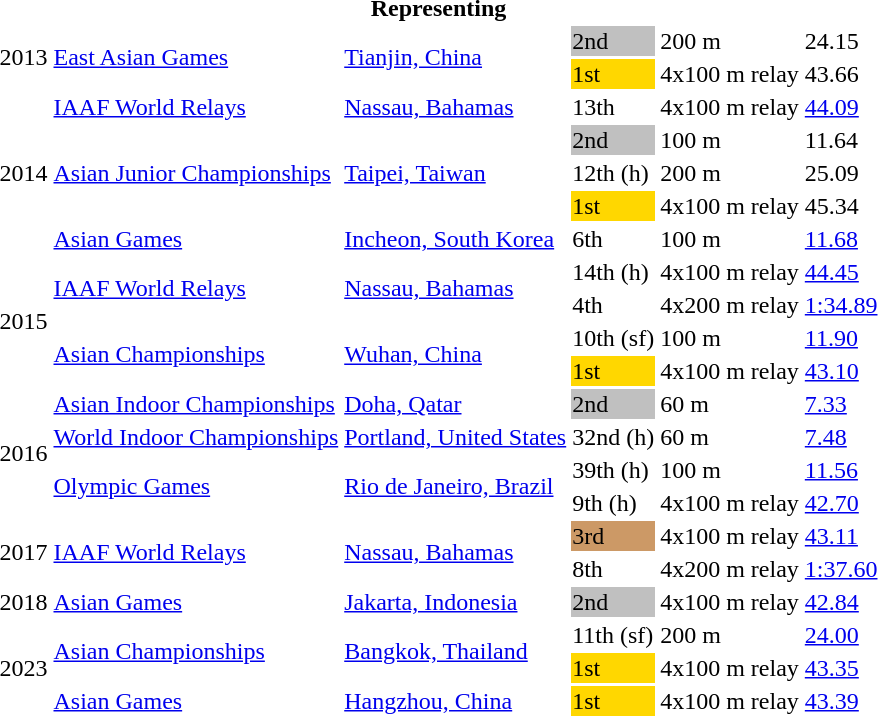<table>
<tr>
<th colspan="6">Representing </th>
</tr>
<tr>
<td rowspan=2>2013</td>
<td rowspan=2><a href='#'>East Asian Games</a></td>
<td rowspan=2><a href='#'>Tianjin, China</a></td>
<td bgcolor=silver>2nd</td>
<td>200 m</td>
<td>24.15</td>
</tr>
<tr>
<td bgcolor=gold>1st</td>
<td>4x100 m relay</td>
<td>43.66</td>
</tr>
<tr>
<td rowspan=5>2014</td>
<td><a href='#'>IAAF World Relays</a></td>
<td><a href='#'>Nassau, Bahamas</a></td>
<td>13th</td>
<td>4x100 m relay</td>
<td><a href='#'>44.09</a></td>
</tr>
<tr>
<td rowspan=3><a href='#'>Asian Junior Championships</a></td>
<td rowspan=3><a href='#'>Taipei, Taiwan</a></td>
<td bgcolor=silver>2nd</td>
<td>100 m</td>
<td>11.64</td>
</tr>
<tr>
<td>12th (h)</td>
<td>200 m</td>
<td>25.09</td>
</tr>
<tr>
<td bgcolor=gold>1st</td>
<td>4x100 m relay</td>
<td>45.34</td>
</tr>
<tr>
<td><a href='#'>Asian Games</a></td>
<td><a href='#'>Incheon, South Korea</a></td>
<td>6th</td>
<td>100 m</td>
<td><a href='#'>11.68</a></td>
</tr>
<tr>
<td rowspan=4>2015</td>
<td rowspan=2><a href='#'>IAAF World Relays</a></td>
<td rowspan=2><a href='#'>Nassau, Bahamas</a></td>
<td>14th (h)</td>
<td>4x100 m relay</td>
<td><a href='#'>44.45</a></td>
</tr>
<tr>
<td>4th</td>
<td>4x200 m relay</td>
<td><a href='#'>1:34.89</a></td>
</tr>
<tr>
<td rowspan=2><a href='#'>Asian Championships</a></td>
<td rowspan=2><a href='#'>Wuhan, China</a></td>
<td>10th (sf)</td>
<td>100 m</td>
<td><a href='#'>11.90</a></td>
</tr>
<tr>
<td bgcolor=gold>1st</td>
<td>4x100 m relay</td>
<td><a href='#'>43.10</a></td>
</tr>
<tr>
<td rowspan=4>2016</td>
<td><a href='#'>Asian Indoor Championships</a></td>
<td><a href='#'>Doha, Qatar</a></td>
<td bgcolor=silver>2nd</td>
<td>60 m</td>
<td><a href='#'>7.33</a></td>
</tr>
<tr>
<td><a href='#'>World Indoor Championships</a></td>
<td><a href='#'>Portland, United States</a></td>
<td>32nd (h)</td>
<td>60 m</td>
<td><a href='#'>7.48</a></td>
</tr>
<tr>
<td rowspan=2><a href='#'>Olympic Games</a></td>
<td rowspan=2><a href='#'>Rio de Janeiro, Brazil</a></td>
<td>39th (h)</td>
<td>100 m</td>
<td><a href='#'>11.56</a></td>
</tr>
<tr>
<td>9th (h)</td>
<td>4x100 m relay</td>
<td><a href='#'>42.70</a></td>
</tr>
<tr>
<td rowspan=2>2017</td>
<td rowspan=2><a href='#'>IAAF World Relays</a></td>
<td rowspan=2><a href='#'>Nassau, Bahamas</a></td>
<td bgcolor=cc9966>3rd</td>
<td>4x100 m relay</td>
<td><a href='#'>43.11</a></td>
</tr>
<tr>
<td>8th</td>
<td>4x200 m relay</td>
<td><a href='#'>1:37.60</a></td>
</tr>
<tr>
<td>2018</td>
<td><a href='#'>Asian Games</a></td>
<td><a href='#'>Jakarta, Indonesia</a></td>
<td bgcolor=silver>2nd</td>
<td>4x100 m relay</td>
<td><a href='#'>42.84</a></td>
</tr>
<tr>
<td rowspan=3>2023</td>
<td rowspan=2><a href='#'>Asian Championships</a></td>
<td rowspan=2><a href='#'>Bangkok, Thailand</a></td>
<td>11th (sf)</td>
<td>200 m</td>
<td><a href='#'>24.00</a></td>
</tr>
<tr>
<td bgcolor=gold>1st</td>
<td>4x100 m relay</td>
<td><a href='#'>43.35</a></td>
</tr>
<tr>
<td><a href='#'>Asian Games</a></td>
<td><a href='#'>Hangzhou, China</a></td>
<td bgcolor=gold>1st</td>
<td>4x100 m relay</td>
<td><a href='#'>43.39</a></td>
</tr>
</table>
